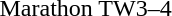<table>
<tr>
<td>Marathon TW3–4<br></td>
<td></td>
<td></td>
<td></td>
</tr>
<tr>
</tr>
</table>
